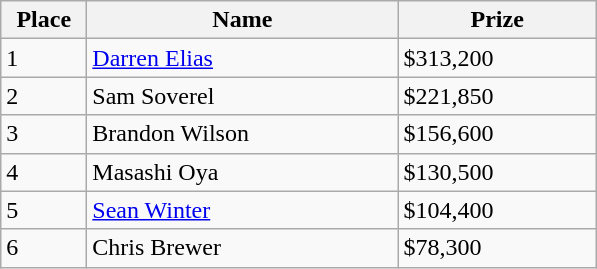<table class="wikitable">
<tr>
<th width="50">Place</th>
<th width="200">Name</th>
<th width="125">Prize</th>
</tr>
<tr>
<td>1</td>
<td> <a href='#'>Darren Elias</a></td>
<td>$313,200</td>
</tr>
<tr>
<td>2</td>
<td> Sam Soverel</td>
<td>$221,850</td>
</tr>
<tr>
<td>3</td>
<td> Brandon Wilson</td>
<td>$156,600</td>
</tr>
<tr>
<td>4</td>
<td> Masashi Oya</td>
<td>$130,500</td>
</tr>
<tr>
<td>5</td>
<td> <a href='#'>Sean Winter</a></td>
<td>$104,400</td>
</tr>
<tr>
<td>6</td>
<td> Chris Brewer</td>
<td>$78,300</td>
</tr>
</table>
